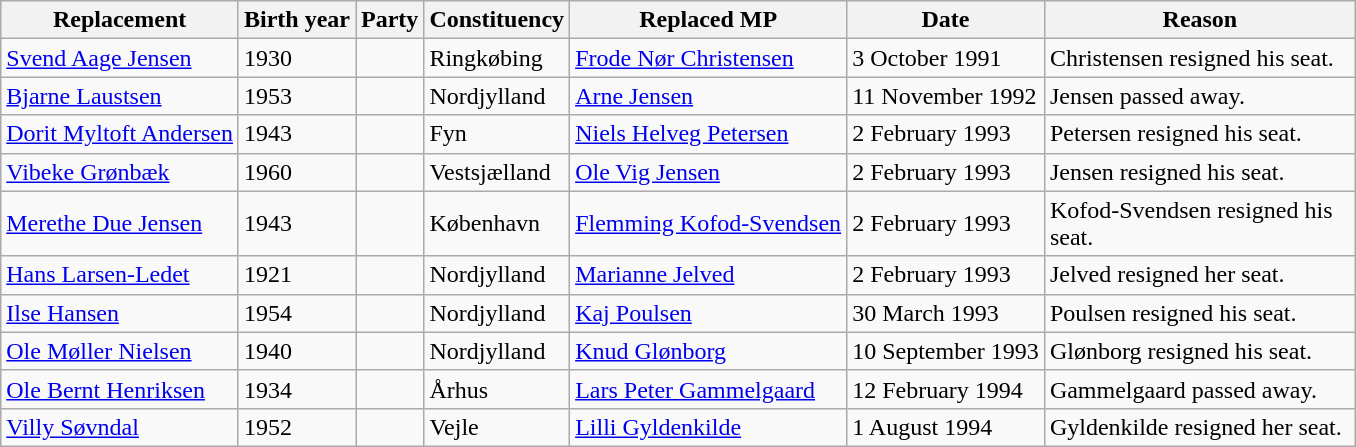<table class="wikitable sortable">
<tr>
<th>Replacement</th>
<th>Birth year</th>
<th>Party</th>
<th>Constituency</th>
<th>Replaced MP</th>
<th>Date</th>
<th width="200px" class="unsortable">Reason</th>
</tr>
<tr>
<td><a href='#'>Svend Aage Jensen</a></td>
<td>1930</td>
<td data-sort-value="D" style="text-align: left;"></td>
<td>Ringkøbing</td>
<td><a href='#'>Frode Nør Christensen</a></td>
<td>3 October 1991</td>
<td>Christensen resigned his seat.</td>
</tr>
<tr>
<td><a href='#'>Bjarne Laustsen</a></td>
<td>1953</td>
<td data-sort-value="A" style="text-align: left;"></td>
<td>Nordjylland</td>
<td><a href='#'>Arne Jensen</a></td>
<td>11 November 1992</td>
<td>Jensen passed away.</td>
</tr>
<tr>
<td><a href='#'>Dorit Myltoft Andersen</a></td>
<td>1943</td>
<td data-sort-value="B" style="text-align: left;"></td>
<td>Fyn</td>
<td><a href='#'>Niels Helveg Petersen</a></td>
<td>2 February 1993</td>
<td>Petersen resigned his seat.</td>
</tr>
<tr>
<td><a href='#'>Vibeke Grønbæk</a></td>
<td>1960</td>
<td data-sort-value="B" style="text-align: left;"></td>
<td>Vestsjælland</td>
<td><a href='#'>Ole Vig Jensen</a></td>
<td>2 February 1993</td>
<td>Jensen resigned his seat.</td>
</tr>
<tr>
<td><a href='#'>Merethe Due Jensen</a></td>
<td>1943</td>
<td data-sort-value="Q" style="text-align: left;"></td>
<td>København</td>
<td><a href='#'>Flemming Kofod-Svendsen</a></td>
<td>2 February 1993</td>
<td>Kofod-Svendsen resigned his seat.</td>
</tr>
<tr>
<td><a href='#'>Hans Larsen-Ledet</a></td>
<td>1921</td>
<td data-sort-value="B" style="text-align: left;"></td>
<td>Nordjylland</td>
<td><a href='#'>Marianne Jelved</a></td>
<td>2 February 1993</td>
<td>Jelved resigned her seat.</td>
</tr>
<tr>
<td><a href='#'>Ilse Hansen</a></td>
<td>1954</td>
<td data-sort-value="A" style="text-align: left;"></td>
<td>Nordjylland</td>
<td><a href='#'>Kaj Poulsen</a></td>
<td>30 March 1993</td>
<td>Poulsen resigned his seat.</td>
</tr>
<tr>
<td><a href='#'>Ole Møller Nielsen</a></td>
<td>1940</td>
<td data-sort-value="Q" style="text-align: left;"></td>
<td>Nordjylland</td>
<td><a href='#'>Knud Glønborg</a></td>
<td>10 September 1993</td>
<td>Glønborg resigned his seat.</td>
</tr>
<tr>
<td><a href='#'>Ole Bernt Henriksen</a></td>
<td>1934</td>
<td data-sort-value="C" style="text-align: left;"></td>
<td>Århus</td>
<td><a href='#'>Lars Peter Gammelgaard</a></td>
<td>12 February 1994</td>
<td>Gammelgaard passed away.</td>
</tr>
<tr>
<td><a href='#'>Villy Søvndal</a></td>
<td>1952</td>
<td data-sort-value="F" style="text-align: left;"></td>
<td>Vejle</td>
<td><a href='#'>Lilli Gyldenkilde</a></td>
<td>1 August 1994</td>
<td>Gyldenkilde resigned her seat.</td>
</tr>
</table>
